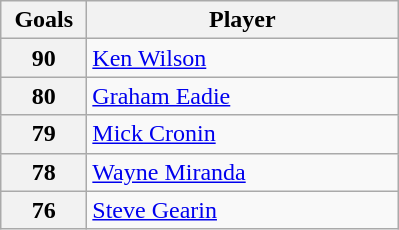<table class="wikitable" style="text-align:left;">
<tr>
<th width=50>Goals</th>
<th width=200>Player</th>
</tr>
<tr>
<th>90</th>
<td> <a href='#'>Ken Wilson</a></td>
</tr>
<tr>
<th>80</th>
<td> <a href='#'>Graham Eadie</a></td>
</tr>
<tr>
<th>79</th>
<td> <a href='#'>Mick Cronin</a></td>
</tr>
<tr>
<th>78</th>
<td> <a href='#'>Wayne Miranda</a></td>
</tr>
<tr>
<th>76</th>
<td> <a href='#'>Steve Gearin</a></td>
</tr>
</table>
